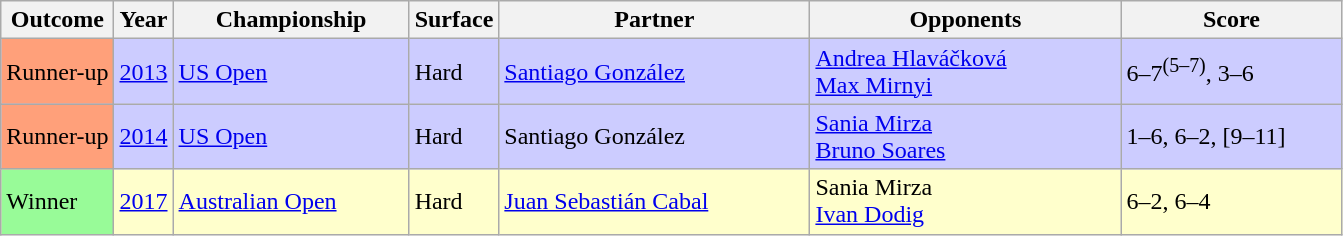<table class="sortable wikitable">
<tr>
<th>Outcome</th>
<th>Year</th>
<th width=150>Championship</th>
<th>Surface</th>
<th width=200>Partner</th>
<th width=200>Opponents</th>
<th width=140>Score</th>
</tr>
<tr bgcolor="#CCCCFF">
<td bgcolor=FFA07A>Runner-up</td>
<td><a href='#'>2013</a></td>
<td><a href='#'>US Open</a></td>
<td>Hard</td>
<td> <a href='#'>Santiago González</a></td>
<td> <a href='#'>Andrea Hlaváčková</a> <br>  <a href='#'>Max Mirnyi</a></td>
<td>6–7<sup>(5–7)</sup>, 3–6</td>
</tr>
<tr bgcolor="#CCCCFF">
<td bgcolor=FFA07A>Runner-up</td>
<td><a href='#'>2014</a></td>
<td><a href='#'>US Open</a></td>
<td>Hard</td>
<td> Santiago González</td>
<td> <a href='#'>Sania Mirza</a> <br>  <a href='#'>Bruno Soares</a></td>
<td>1–6, 6–2, [9–11]</td>
</tr>
<tr bgcolor=FFFFCC>
<td bgcolor=98FB98>Winner</td>
<td><a href='#'>2017</a></td>
<td><a href='#'>Australian Open</a></td>
<td>Hard</td>
<td> <a href='#'>Juan Sebastián Cabal</a></td>
<td> Sania Mirza <br>  <a href='#'>Ivan Dodig</a></td>
<td>6–2, 6–4</td>
</tr>
</table>
